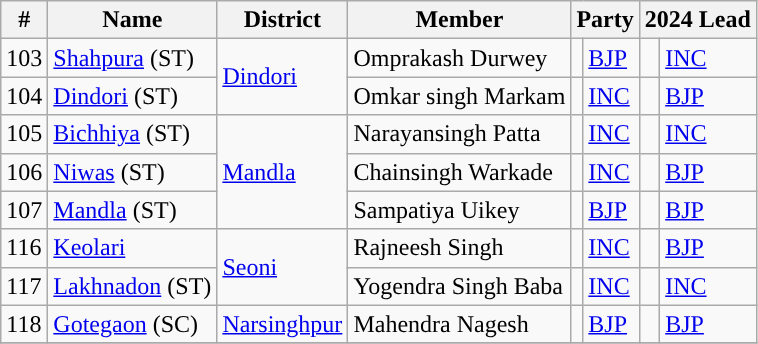<table class="wikitable">
<tr>
<th>#</th>
<th>Name</th>
<th>District</th>
<th>Member</th>
<th colspan="2">Party</th>
<th colspan="2">2024 Lead</th>
</tr>
<tr>
<td>103</td>
<td><a href='#'>Shahpura</a> (ST)</td>
<td rowspan="2"><a href='#'>Dindori</a></td>
<td>Omprakash Durwey</td>
<td style="background-color: "></td>
<td><a href='#'>BJP</a></td>
<td style="background-color: "></td>
<td><a href='#'>INC</a></td>
</tr>
<tr>
<td>104</td>
<td><a href='#'>Dindori</a> (ST)</td>
<td>Omkar singh Markam</td>
<td style="background-color: "></td>
<td><a href='#'>INC</a></td>
<td style="background-color: "></td>
<td><a href='#'>BJP</a></td>
</tr>
<tr>
<td>105</td>
<td><a href='#'>Bichhiya</a> (ST)</td>
<td rowspan="3"><a href='#'>Mandla</a></td>
<td>Narayansingh Patta</td>
<td style="background-color: "></td>
<td><a href='#'>INC</a></td>
<td style="background-color: "></td>
<td><a href='#'>INC</a></td>
</tr>
<tr>
<td>106</td>
<td><a href='#'>Niwas</a> (ST)</td>
<td>Chainsingh Warkade</td>
<td style="background-color: "></td>
<td><a href='#'>INC</a></td>
<td style="background-color: "></td>
<td><a href='#'>BJP</a></td>
</tr>
<tr>
<td>107</td>
<td><a href='#'>Mandla</a> (ST)</td>
<td>Sampatiya Uikey</td>
<td style="background-color: "></td>
<td><a href='#'>BJP</a></td>
<td style="background-color: "></td>
<td><a href='#'>BJP</a></td>
</tr>
<tr>
<td>116</td>
<td><a href='#'>Keolari</a></td>
<td rowspan="2"><a href='#'>Seoni</a></td>
<td>Rajneesh Singh</td>
<td style="background-color: "></td>
<td><a href='#'>INC</a></td>
<td style="background-color: "></td>
<td><a href='#'>BJP</a></td>
</tr>
<tr>
<td>117</td>
<td><a href='#'>Lakhnadon</a> (ST)</td>
<td>Yogendra Singh Baba</td>
<td style="background-color: "></td>
<td><a href='#'>INC</a></td>
<td style="background-color: "></td>
<td><a href='#'>INC</a></td>
</tr>
<tr>
<td>118</td>
<td><a href='#'>Gotegaon</a> (SC)</td>
<td><a href='#'>Narsinghpur</a></td>
<td>Mahendra Nagesh</td>
<td style="background-color: "></td>
<td><a href='#'>BJP</a></td>
<td style="background-color: "></td>
<td><a href='#'>BJP</a></td>
</tr>
<tr>
</tr>
</table>
